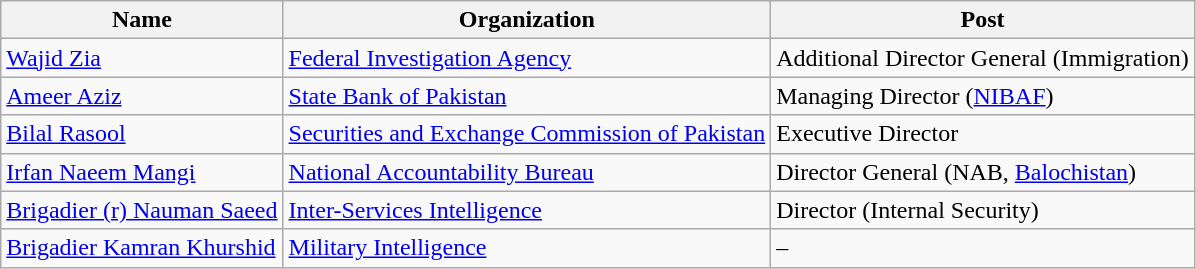<table class="wikitable">
<tr>
<th>Name</th>
<th>Organization</th>
<th>Post</th>
</tr>
<tr>
<td><a href='#'>Wajid Zia</a></td>
<td><a href='#'>Federal Investigation Agency</a></td>
<td>Additional Director General (Immigration)</td>
</tr>
<tr>
<td><a href='#'>Ameer Aziz</a></td>
<td><a href='#'>State Bank of Pakistan</a></td>
<td>Managing Director (<a href='#'>NIBAF</a>)</td>
</tr>
<tr>
<td><a href='#'>Bilal Rasool</a></td>
<td><a href='#'>Securities and Exchange Commission of Pakistan</a></td>
<td>Executive Director</td>
</tr>
<tr>
<td><a href='#'>Irfan Naeem Mangi</a></td>
<td><a href='#'>National Accountability Bureau</a></td>
<td>Director General (NAB, <a href='#'>Balochistan</a>)</td>
</tr>
<tr>
<td><a href='#'>Brigadier (r) Nauman Saeed</a></td>
<td><a href='#'>Inter-Services Intelligence</a></td>
<td>Director (Internal Security)</td>
</tr>
<tr>
<td><a href='#'>Brigadier Kamran Khurshid</a></td>
<td><a href='#'>Military Intelligence</a></td>
<td>–</td>
</tr>
</table>
